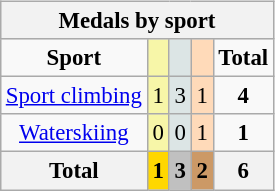<table class="wikitable" style="font-size:95%; float:right;">
<tr style="background:#efefef;">
<th colspan=7>Medals by sport</th>
</tr>
<tr align=center>
<td><strong>Sport</strong></td>
<td style="background:#f7f6a8;"></td>
<td style="background:#dce5e5;"></td>
<td style="background:#ffdab9;"></td>
<td><strong>Total</strong></td>
</tr>
<tr align=center>
<td><a href='#'>Sport climbing</a></td>
<td style="background:#F7F6A8;">1</td>
<td style="background:#DCE5E5;">3</td>
<td style="background:#FFDAB9;">1</td>
<td><strong>4</strong></td>
</tr>
<tr align=center>
<td><a href='#'>Waterskiing</a></td>
<td style="background:#F7F6A8;">0</td>
<td style="background:#DCE5E5;">0</td>
<td style="background:#FFDAB9;">1</td>
<td><strong>1</strong></td>
</tr>
<tr align=center>
<th>Total</th>
<th style="background:gold;">1</th>
<th style="background:silver;">3</th>
<th style="background:#c96;">2</th>
<th>6</th>
</tr>
</table>
